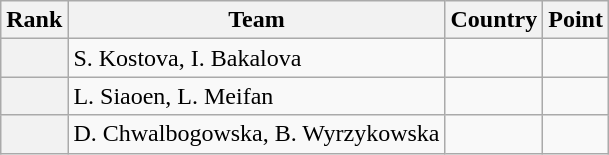<table class="wikitable sortable">
<tr>
<th>Rank</th>
<th>Team</th>
<th>Country</th>
<th>Point</th>
</tr>
<tr>
<th></th>
<td>S. Kostova, I. Bakalova</td>
<td></td>
<td></td>
</tr>
<tr>
<th></th>
<td>L. Siaoen, L. Meifan</td>
<td></td>
<td></td>
</tr>
<tr>
<th></th>
<td>D. Chwalbogowska, B. Wyrzykowska</td>
<td></td>
<td></td>
</tr>
</table>
